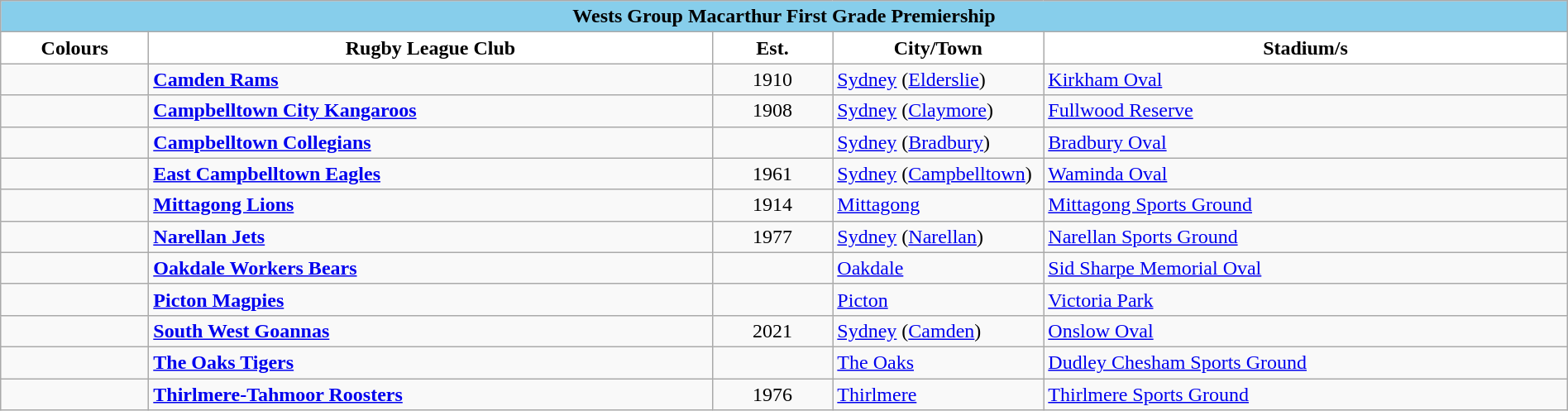<table class="wikitable" style="width: 100%">
<tr>
<td colspan="5" style="background:skyblue; text-align:center;"><strong>Wests Group Macarthur First Grade Premiership</strong></td>
</tr>
<tr>
<th style="background:white; width:01%">Colours</th>
<th style="background:white; width:06%">Rugby League Club</th>
<th style="background:white; width:01%">Est.</th>
<th style="background:white; width:01%">City/Town</th>
<th style="background:white; width:06%">Stadium/s</th>
</tr>
<tr>
<td style="text-align:center"></td>
<td><strong><a href='#'>Camden Rams</a></strong></td>
<td style="text-align:center">1910</td>
<td><a href='#'>Sydney</a> (<a href='#'>Elderslie</a>)</td>
<td><a href='#'>Kirkham Oval</a></td>
</tr>
<tr>
<td style="text-align:center"></td>
<td><strong><a href='#'>Campbelltown City Kangaroos</a></strong></td>
<td style="text-align:center">1908</td>
<td><a href='#'>Sydney</a> (<a href='#'>Claymore</a>)</td>
<td><a href='#'>Fullwood Reserve</a></td>
</tr>
<tr>
<td style="text-align:center"></td>
<td><strong><a href='#'>Campbelltown Collegians</a></strong></td>
<td style="text-align:center"></td>
<td><a href='#'>Sydney</a> (<a href='#'>Bradbury</a>)</td>
<td><a href='#'>Bradbury Oval</a></td>
</tr>
<tr>
<td></td>
<td><a href='#'><strong>East Campbelltown Eagles</strong></a></td>
<td style="text-align:center">1961</td>
<td><a href='#'>Sydney</a> (<a href='#'>Campbelltown</a>)</td>
<td><a href='#'>Waminda Oval</a></td>
</tr>
<tr>
<td style="text-align:center"></td>
<td><strong><a href='#'>Mittagong Lions</a></strong></td>
<td style="text-align:center">1914</td>
<td><a href='#'>Mittagong</a></td>
<td><a href='#'>Mittagong Sports Ground</a></td>
</tr>
<tr>
<td style="text-align:center"></td>
<td><strong><a href='#'>Narellan Jets</a></strong></td>
<td style="text-align:center">1977</td>
<td><a href='#'>Sydney</a> (<a href='#'>Narellan</a>)</td>
<td><a href='#'>Narellan Sports Ground</a></td>
</tr>
<tr>
<td style="text-align:center"></td>
<td><strong><a href='#'>Oakdale Workers Bears</a></strong></td>
<td style="text-align:center"></td>
<td><a href='#'>Oakdale</a></td>
<td><a href='#'>Sid Sharpe Memorial Oval</a></td>
</tr>
<tr>
<td style="text-align:center"></td>
<td><strong><a href='#'>Picton Magpies</a></strong></td>
<td style="text-align:center"></td>
<td><a href='#'>Picton</a></td>
<td><a href='#'>Victoria Park</a></td>
</tr>
<tr>
<td style="text-align:center"></td>
<td><strong><a href='#'>South West Goannas</a></strong></td>
<td style="text-align:center">2021</td>
<td><a href='#'>Sydney</a> (<a href='#'>Camden</a>)</td>
<td><a href='#'>Onslow Oval</a></td>
</tr>
<tr>
<td style="text-align:center"></td>
<td><strong><a href='#'>The Oaks Tigers</a></strong></td>
<td style="text-align:center"></td>
<td><a href='#'>The Oaks</a></td>
<td><a href='#'>Dudley Chesham Sports Ground</a></td>
</tr>
<tr>
<td style="text-align:center"></td>
<td><strong><a href='#'>Thirlmere-Tahmoor Roosters</a></strong></td>
<td style="text-align:center">1976</td>
<td><a href='#'>Thirlmere</a></td>
<td><a href='#'>Thirlmere Sports Ground</a></td>
</tr>
</table>
